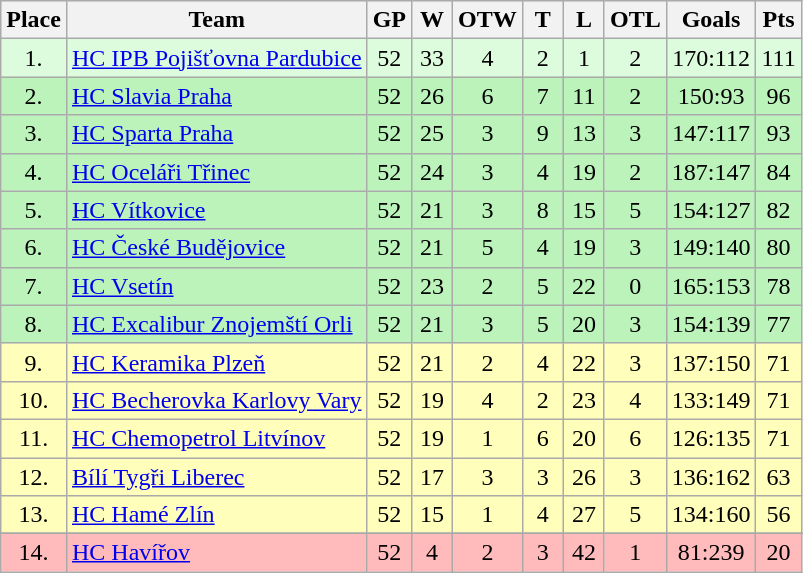<table class="wikitable">
<tr align=center bgcolor=#efefef>
<th width="20">Place</th>
<th>Team</th>
<th width="20">GP</th>
<th width="20">W</th>
<th width="20">OTW</th>
<th width="20">T</th>
<th width="20">L</th>
<th width="20">OTL</th>
<th width="40">Goals</th>
<th width="20">Pts</th>
</tr>
<tr style="text-align:center;background:#DDFCDD">
<td>1.</td>
<td align="left"><a href='#'>HC IPB Pojišťovna Pardubice</a></td>
<td>52</td>
<td>33</td>
<td>4</td>
<td>2</td>
<td>1</td>
<td>2</td>
<td>170:112</td>
<td>111</td>
</tr>
<tr style="text-align:center;background:#BBF3BB">
<td>2.</td>
<td align="left"><a href='#'>HC Slavia Praha</a></td>
<td>52</td>
<td>26</td>
<td>6</td>
<td>7</td>
<td>11</td>
<td>2</td>
<td>150:93</td>
<td>96</td>
</tr>
<tr style="text-align:center;background:#BBF3BB">
<td>3.</td>
<td align="left"><a href='#'>HC Sparta Praha</a></td>
<td>52</td>
<td>25</td>
<td>3</td>
<td>9</td>
<td>13</td>
<td>3</td>
<td>147:117</td>
<td>93</td>
</tr>
<tr style="text-align:center;background:#BBF3BB">
<td>4.</td>
<td align="left"><a href='#'>HC Oceláři Třinec</a></td>
<td>52</td>
<td>24</td>
<td>3</td>
<td>4</td>
<td>19</td>
<td>2</td>
<td>187:147</td>
<td>84</td>
</tr>
<tr style="text-align:center;background:#BBF3BB">
<td>5.</td>
<td align="left"><a href='#'>HC Vítkovice</a></td>
<td>52</td>
<td>21</td>
<td>3</td>
<td>8</td>
<td>15</td>
<td>5</td>
<td>154:127</td>
<td>82</td>
</tr>
<tr style="text-align:center;background:#BBF3BB">
<td>6.</td>
<td align="left"><a href='#'>HC České Budějovice</a></td>
<td>52</td>
<td>21</td>
<td>5</td>
<td>4</td>
<td>19</td>
<td>3</td>
<td>149:140</td>
<td>80</td>
</tr>
<tr style="text-align:center;background:#BBF3BB">
<td>7.</td>
<td align="left"><a href='#'>HC Vsetín</a></td>
<td>52</td>
<td>23</td>
<td>2</td>
<td>5</td>
<td>22</td>
<td>0</td>
<td>165:153</td>
<td>78</td>
</tr>
<tr style="text-align:center;background:#BBF3BB">
<td>8.</td>
<td align="left"><a href='#'>HC Excalibur Znojemští Orli</a></td>
<td>52</td>
<td>21</td>
<td>3</td>
<td>5</td>
<td>20</td>
<td>3</td>
<td>154:139</td>
<td>77</td>
</tr>
<tr style="text-align:center;background:#FFFFBB">
<td>9.</td>
<td align="left"><a href='#'>HC Keramika Plzeň</a></td>
<td>52</td>
<td>21</td>
<td>2</td>
<td>4</td>
<td>22</td>
<td>3</td>
<td>137:150</td>
<td>71</td>
</tr>
<tr style="text-align:center;background:#FFFFBB">
<td>10.</td>
<td align="left"><a href='#'>HC Becherovka Karlovy Vary</a></td>
<td>52</td>
<td>19</td>
<td>4</td>
<td>2</td>
<td>23</td>
<td>4</td>
<td>133:149</td>
<td>71</td>
</tr>
<tr style="text-align:center;background:#FFFFBB">
<td>11.</td>
<td align="left"><a href='#'>HC Chemopetrol Litvínov</a></td>
<td>52</td>
<td>19</td>
<td>1</td>
<td>6</td>
<td>20</td>
<td>6</td>
<td>126:135</td>
<td>71</td>
</tr>
<tr style="text-align:center;background:#FFFFBB">
<td>12.</td>
<td align="left"><a href='#'>Bílí Tygři Liberec</a></td>
<td>52</td>
<td>17</td>
<td>3</td>
<td>3</td>
<td>26</td>
<td>3</td>
<td>136:162</td>
<td>63</td>
</tr>
<tr style="text-align:center;background:#FFFFBB">
<td>13.</td>
<td align="left"><a href='#'>HC Hamé Zlín</a></td>
<td>52</td>
<td>15</td>
<td>1</td>
<td>4</td>
<td>27</td>
<td>5</td>
<td>134:160</td>
<td>56</td>
</tr>
<tr align=center bgcolor=#ffcccc>
</tr>
<tr style="text-align:center;background:#FFBBBB">
<td>14.</td>
<td align="left"><a href='#'>HC Havířov</a></td>
<td>52</td>
<td>4</td>
<td>2</td>
<td>3</td>
<td>42</td>
<td>1</td>
<td>81:239</td>
<td>20</td>
</tr>
</table>
